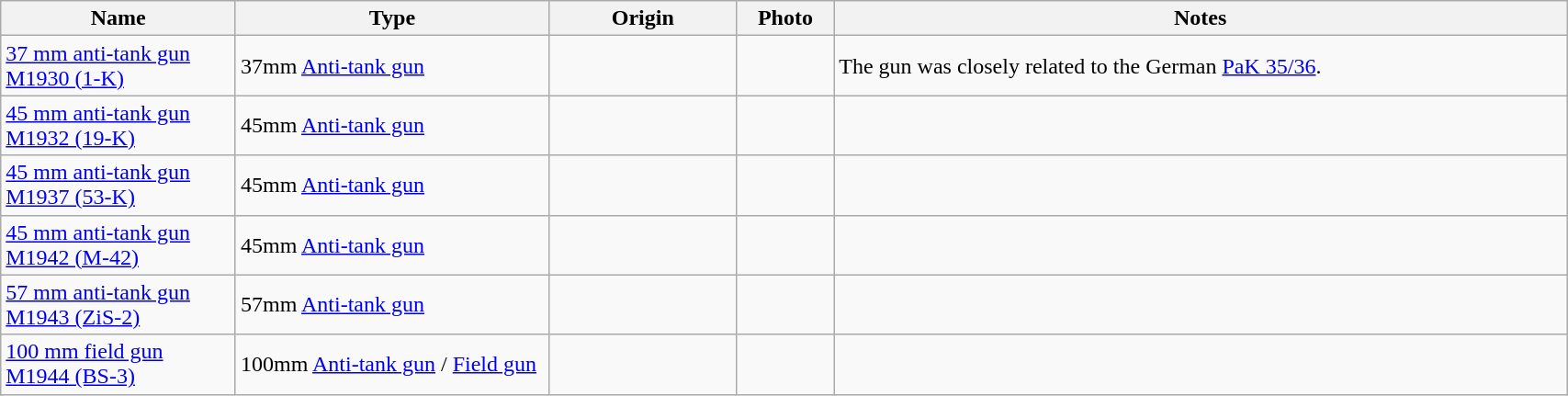<table class="wikitable" style="width:90%;">
<tr>
<th style="width:15%;">Name</th>
<th style="width:20%;">Type</th>
<th style="width:12%;">Origin</th>
<th>Photo</th>
<th>Notes</th>
</tr>
<tr>
<td><a href='#'>37 mm anti-tank gun M1930 (1-K)</a></td>
<td>37mm <a href='#'>Anti-tank gun</a></td>
<td></td>
<td></td>
<td>The gun was closely related to the German <a href='#'>PaK 35/36</a>.</td>
</tr>
<tr>
<td><a href='#'>45 mm anti-tank gun M1932 (19-K)</a></td>
<td>45mm <a href='#'>Anti-tank gun</a></td>
<td></td>
<td></td>
<td></td>
</tr>
<tr>
<td><a href='#'>45 mm anti-tank gun M1937 (53-K)</a></td>
<td>45mm <a href='#'>Anti-tank gun</a></td>
<td></td>
<td></td>
<td></td>
</tr>
<tr>
<td><a href='#'>45 mm anti-tank gun M1942 (M-42)</a></td>
<td>45mm <a href='#'>Anti-tank gun</a></td>
<td></td>
<td></td>
<td></td>
</tr>
<tr>
<td><a href='#'>57 mm anti-tank gun M1943 (ZiS-2)</a></td>
<td>57mm <a href='#'>Anti-tank gun</a></td>
<td></td>
<td></td>
<td></td>
</tr>
<tr>
<td><a href='#'>100 mm field gun M1944 (BS-3)</a></td>
<td>100mm <a href='#'>Anti-tank gun</a> / <a href='#'>Field gun</a></td>
<td></td>
<td></td>
<td></td>
</tr>
</table>
